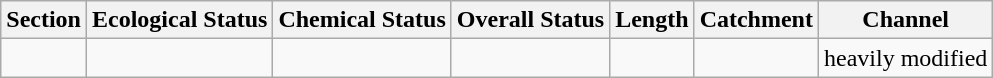<table class="wikitable">
<tr>
<th>Section</th>
<th>Ecological Status</th>
<th>Chemical Status</th>
<th>Overall Status</th>
<th>Length</th>
<th>Catchment</th>
<th>Channel</th>
</tr>
<tr>
<td></td>
<td></td>
<td></td>
<td></td>
<td></td>
<td></td>
<td>heavily modified</td>
</tr>
</table>
